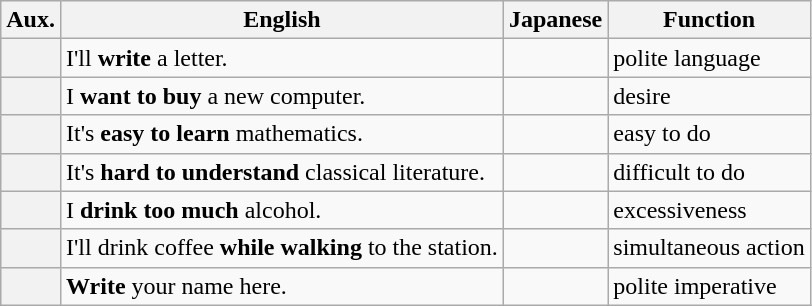<table class="wikitable">
<tr>
<th>Aux.</th>
<th>English</th>
<th>Japanese</th>
<th>Function</th>
</tr>
<tr>
<th></th>
<td>I'll <strong>write</strong> a letter.</td>
<td></td>
<td>polite language</td>
</tr>
<tr>
<th></th>
<td>I <strong>want to buy</strong> a new computer.</td>
<td></td>
<td>desire</td>
</tr>
<tr>
<th></th>
<td>It's <strong>easy to learn</strong> mathematics.</td>
<td></td>
<td>easy to do</td>
</tr>
<tr>
<th></th>
<td>It's <strong>hard to understand</strong> classical literature.</td>
<td></td>
<td>difficult to do</td>
</tr>
<tr>
<th></th>
<td>I <strong>drink too much</strong> alcohol.</td>
<td></td>
<td>excessiveness</td>
</tr>
<tr>
<th></th>
<td>I'll drink coffee <strong>while walking</strong> to the station.</td>
<td></td>
<td>simultaneous action</td>
</tr>
<tr>
<th></th>
<td><strong>Write</strong> your name here.</td>
<td></td>
<td>polite imperative</td>
</tr>
</table>
